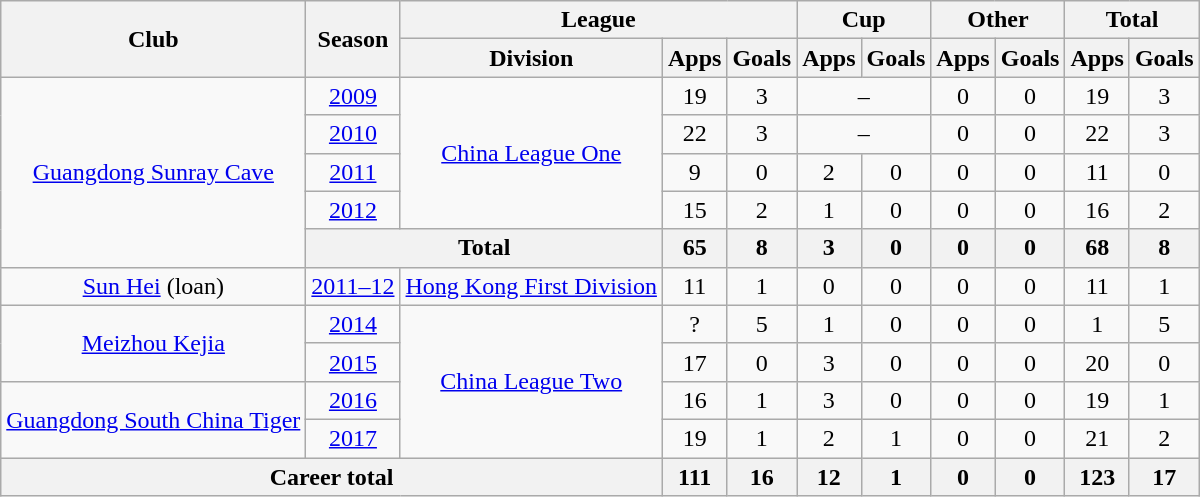<table class="wikitable" style="text-align: center">
<tr>
<th rowspan="2">Club</th>
<th rowspan="2">Season</th>
<th colspan="3">League</th>
<th colspan="2">Cup</th>
<th colspan="2">Other</th>
<th colspan="2">Total</th>
</tr>
<tr>
<th>Division</th>
<th>Apps</th>
<th>Goals</th>
<th>Apps</th>
<th>Goals</th>
<th>Apps</th>
<th>Goals</th>
<th>Apps</th>
<th>Goals</th>
</tr>
<tr>
<td rowspan="5"><a href='#'>Guangdong Sunray Cave</a></td>
<td><a href='#'>2009</a></td>
<td rowspan="4"><a href='#'>China League One</a></td>
<td>19</td>
<td>3</td>
<td colspan="2">–</td>
<td>0</td>
<td>0</td>
<td>19</td>
<td>3</td>
</tr>
<tr>
<td><a href='#'>2010</a></td>
<td>22</td>
<td>3</td>
<td colspan="2">–</td>
<td>0</td>
<td>0</td>
<td>22</td>
<td>3</td>
</tr>
<tr>
<td><a href='#'>2011</a></td>
<td>9</td>
<td>0</td>
<td>2</td>
<td>0</td>
<td>0</td>
<td>0</td>
<td>11</td>
<td>0</td>
</tr>
<tr>
<td><a href='#'>2012</a></td>
<td>15</td>
<td>2</td>
<td>1</td>
<td>0</td>
<td>0</td>
<td>0</td>
<td>16</td>
<td>2</td>
</tr>
<tr>
<th colspan=2>Total</th>
<th>65</th>
<th>8</th>
<th>3</th>
<th>0</th>
<th>0</th>
<th>0</th>
<th>68</th>
<th>8</th>
</tr>
<tr>
<td><a href='#'>Sun Hei</a> (loan)</td>
<td><a href='#'>2011–12</a></td>
<td><a href='#'>Hong Kong First Division</a></td>
<td>11</td>
<td>1</td>
<td>0</td>
<td>0</td>
<td>0</td>
<td>0</td>
<td>11</td>
<td>1</td>
</tr>
<tr>
<td rowspan="2"><a href='#'>Meizhou Kejia</a></td>
<td><a href='#'>2014</a></td>
<td rowspan="4"><a href='#'>China League Two</a></td>
<td>?</td>
<td>5</td>
<td>1</td>
<td>0</td>
<td>0</td>
<td>0</td>
<td>1</td>
<td>5</td>
</tr>
<tr>
<td><a href='#'>2015</a></td>
<td>17</td>
<td>0</td>
<td>3</td>
<td>0</td>
<td>0</td>
<td>0</td>
<td>20</td>
<td>0</td>
</tr>
<tr>
<td rowspan="2"><a href='#'>Guangdong South China Tiger</a></td>
<td><a href='#'>2016</a></td>
<td>16</td>
<td>1</td>
<td>3</td>
<td>0</td>
<td>0</td>
<td>0</td>
<td>19</td>
<td>1</td>
</tr>
<tr>
<td><a href='#'>2017</a></td>
<td>19</td>
<td>1</td>
<td>2</td>
<td>1</td>
<td>0</td>
<td>0</td>
<td>21</td>
<td>2</td>
</tr>
<tr>
<th colspan=3>Career total</th>
<th>111</th>
<th>16</th>
<th>12</th>
<th>1</th>
<th>0</th>
<th>0</th>
<th>123</th>
<th>17</th>
</tr>
</table>
